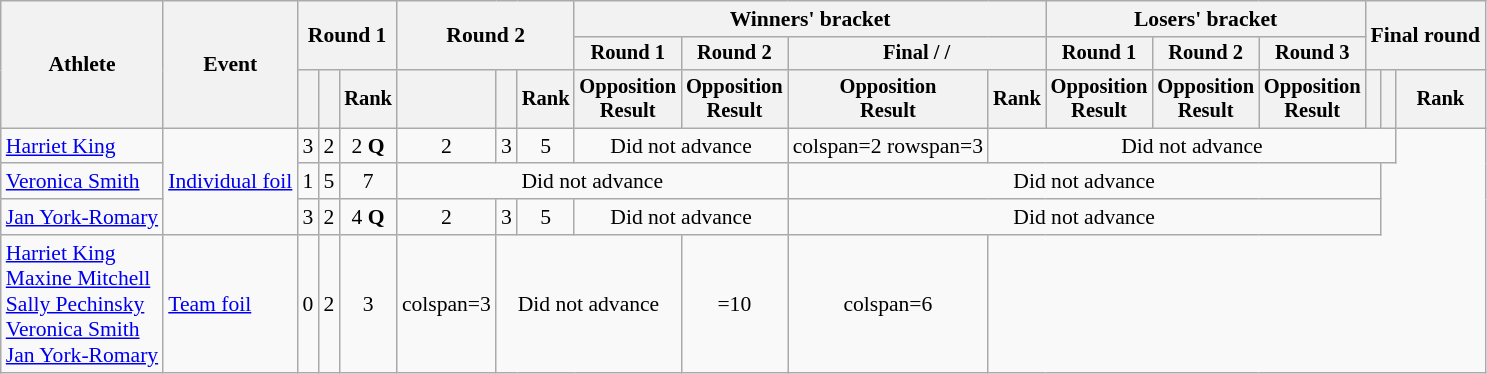<table class=wikitable style=font-size:90%;text-align:center>
<tr>
<th rowspan=3>Athlete</th>
<th rowspan=3>Event</th>
<th colspan=3 rowspan=2>Round 1</th>
<th colspan=3 rowspan=2>Round 2</th>
<th colspan=4>Winners' bracket</th>
<th colspan=3>Losers' bracket</th>
<th colspan=3 rowspan=2>Final round</th>
</tr>
<tr style=font-size:95%>
<th>Round 1</th>
<th>Round 2</th>
<th colspan=2>Final /  / </th>
<th>Round 1</th>
<th>Round 2</th>
<th>Round 3</th>
</tr>
<tr style=font-size:95%>
<th></th>
<th></th>
<th>Rank</th>
<th></th>
<th></th>
<th>Rank</th>
<th>Opposition<br>Result</th>
<th>Opposition<br>Result</th>
<th>Opposition<br>Result</th>
<th>Rank</th>
<th>Opposition<br>Result</th>
<th>Opposition<br>Result</th>
<th>Opposition<br>Result</th>
<th></th>
<th></th>
<th>Rank</th>
</tr>
<tr>
<td align=left><a href='#'>Harriet King</a></td>
<td align=left rowspan=3><a href='#'>Individual foil</a></td>
<td>3</td>
<td>2</td>
<td>2 <strong>Q</strong></td>
<td>2</td>
<td>3</td>
<td>5</td>
<td colspan=2>Did not advance</td>
<td>colspan=2 rowspan=3 </td>
<td colspan=6>Did not advance</td>
</tr>
<tr>
<td align=left><a href='#'>Veronica Smith</a></td>
<td>1</td>
<td>5</td>
<td>7</td>
<td colspan=5>Did not advance</td>
<td colspan=6>Did not advance</td>
</tr>
<tr>
<td align=left><a href='#'>Jan York-Romary</a></td>
<td>3</td>
<td>2</td>
<td>4 <strong>Q</strong></td>
<td>2</td>
<td>3</td>
<td>5</td>
<td colspan=2>Did not advance</td>
<td colspan=6>Did not advance</td>
</tr>
<tr>
<td align=left><a href='#'>Harriet King</a><br><a href='#'>Maxine Mitchell</a><br><a href='#'>Sally Pechinsky</a><br><a href='#'>Veronica Smith</a><br><a href='#'>Jan York-Romary</a></td>
<td align=left><a href='#'>Team foil</a></td>
<td>0</td>
<td>2</td>
<td>3</td>
<td>colspan=3 </td>
<td colspan=3>Did not advance</td>
<td>=10</td>
<td>colspan=6 </td>
</tr>
</table>
